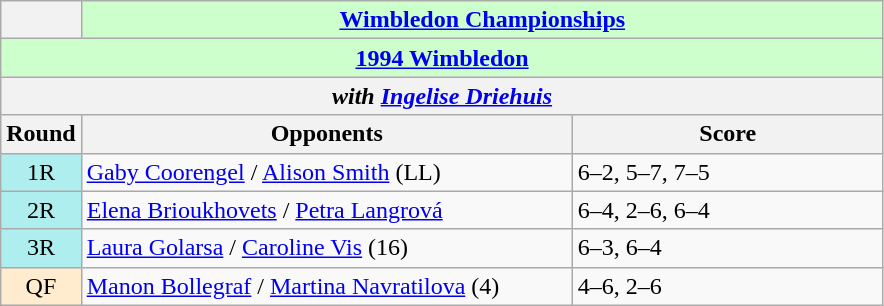<table class="wikitable collapsible collapsed">
<tr>
<th></th>
<th colspan=2 style="background:#cfc;"><a href='#'>Wimbledon Championships</a></th>
</tr>
<tr>
<th colspan=3 style="background:#cfc;"><a href='#'>1994 Wimbledon</a></th>
</tr>
<tr>
<th colspan=3><em>with  <a href='#'>Ingelise Driehuis</a></em></th>
</tr>
<tr>
<th>Round</th>
<th width=320>Opponents</th>
<th width=200>Score</th>
</tr>
<tr>
<td style="text-align:center; background:#afeeee;">1R</td>
<td> <a href='#'>Gaby Coorengel</a> /  <a href='#'>Alison Smith</a> (LL)</td>
<td>6–2, 5–7, 7–5</td>
</tr>
<tr>
<td style="text-align:center; background:#afeeee;">2R</td>
<td> <a href='#'>Elena Brioukhovets</a> /  <a href='#'>Petra Langrová</a></td>
<td>6–4, 2–6, 6–4</td>
</tr>
<tr>
<td style="text-align:center; background:#afeeee;">3R</td>
<td> <a href='#'>Laura Golarsa</a> /  <a href='#'>Caroline Vis</a> (16)</td>
<td>6–3, 6–4</td>
</tr>
<tr>
<td style="text-align:center; background:#ffebcd;">QF</td>
<td> <a href='#'>Manon Bollegraf</a> /  <a href='#'>Martina Navratilova</a> (4)</td>
<td>4–6, 2–6</td>
</tr>
</table>
